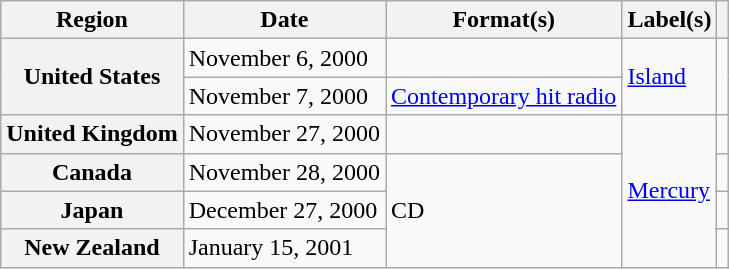<table class="wikitable plainrowheaders">
<tr>
<th scope="col">Region</th>
<th scope="col">Date</th>
<th scope="col">Format(s)</th>
<th scope="col">Label(s)</th>
<th scope="col"></th>
</tr>
<tr>
<th scope="row" rowspan="2">United States</th>
<td>November 6, 2000</td>
<td></td>
<td rowspan="2"><a href='#'>Island</a></td>
<td align="center" rowspan="2"></td>
</tr>
<tr>
<td>November 7, 2000</td>
<td><a href='#'>Contemporary hit radio</a></td>
</tr>
<tr>
<th scope="row">United Kingdom</th>
<td>November 27, 2000</td>
<td></td>
<td rowspan="4"><a href='#'>Mercury</a></td>
<td align="center"></td>
</tr>
<tr>
<th scope="row">Canada</th>
<td>November 28, 2000</td>
<td rowspan="3">CD</td>
<td align="center"></td>
</tr>
<tr>
<th scope="row">Japan</th>
<td>December 27, 2000</td>
<td align="center"></td>
</tr>
<tr>
<th scope="row">New Zealand</th>
<td>January 15, 2001</td>
<td align="center"></td>
</tr>
</table>
